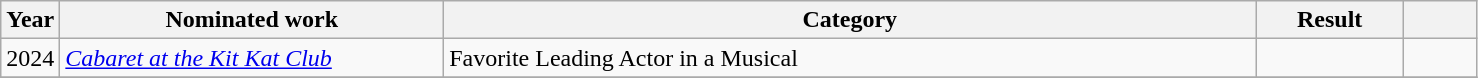<table class=wikitable>
<tr>
<th width=4%>Year</th>
<th width=26%>Nominated work</th>
<th width=55%>Category</th>
<th width=10%>Result</th>
<th width=5%></th>
</tr>
<tr>
<td>2024</td>
<td><em><a href='#'>Cabaret at the Kit Kat Club</a></em></td>
<td>Favorite Leading Actor in a Musical</td>
<td></td>
<td></td>
</tr>
<tr>
</tr>
</table>
